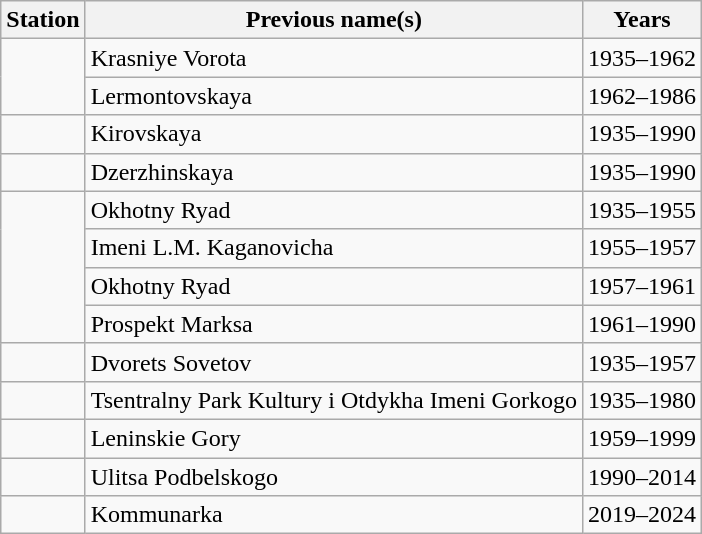<table class="wikitable" style="border-collapse: collapse; text-align: left;">
<tr>
<th>Station</th>
<th>Previous name(s)</th>
<th>Years</th>
</tr>
<tr>
<td style="text-align: left;" rowspan=2></td>
<td>Krasniye Vorota</td>
<td>1935–1962</td>
</tr>
<tr>
<td style="text-align: left;">Lermontovskaya</td>
<td>1962–1986</td>
</tr>
<tr>
<td style="text-align: left;"></td>
<td>Kirovskaya</td>
<td>1935–1990</td>
</tr>
<tr>
<td style="text-align: left;"></td>
<td>Dzerzhinskaya</td>
<td>1935–1990</td>
</tr>
<tr>
<td style="text-align: left;" rowspan=4></td>
<td>Okhotny Ryad</td>
<td>1935–1955</td>
</tr>
<tr>
<td>Imeni L.M. Kaganovicha</td>
<td>1955–1957</td>
</tr>
<tr>
<td>Okhotny Ryad</td>
<td>1957–1961</td>
</tr>
<tr>
<td>Prospekt Marksa</td>
<td>1961–1990</td>
</tr>
<tr>
<td style="text-align: left;"></td>
<td>Dvorets Sovetov</td>
<td>1935–1957</td>
</tr>
<tr>
<td style="text-align: left;"></td>
<td>Tsentralny Park Kultury i Otdykha Imeni Gorkogo</td>
<td>1935–1980</td>
</tr>
<tr>
<td style="text-align: left;"></td>
<td>Leninskie Gory</td>
<td>1959–1999</td>
</tr>
<tr>
<td style="text-align: left;"></td>
<td>Ulitsa Podbelskogo</td>
<td>1990–2014</td>
</tr>
<tr>
<td style="text-align: left;"></td>
<td>Kommunarka</td>
<td>2019–2024</td>
</tr>
</table>
